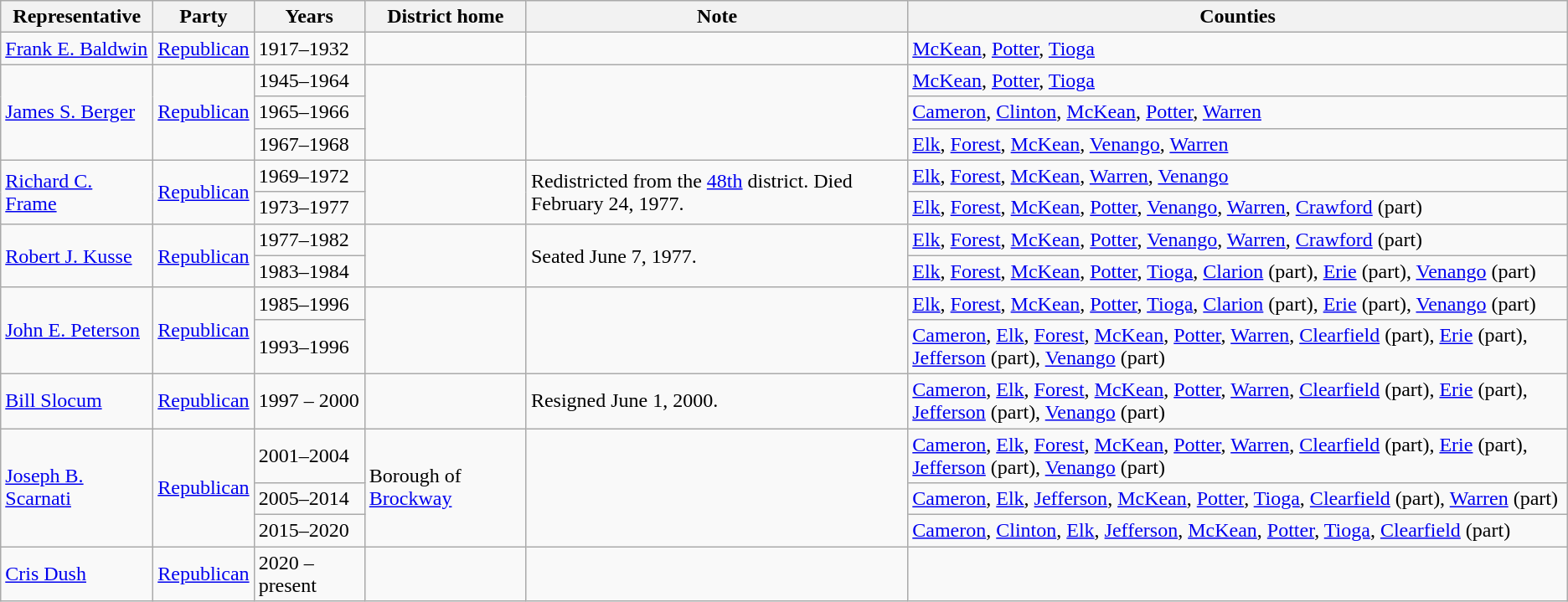<table class=wikitable>
<tr valign=bottom>
<th>Representative</th>
<th>Party</th>
<th>Years</th>
<th>District home</th>
<th>Note</th>
<th>Counties</th>
</tr>
<tr>
<td><a href='#'>Frank E. Baldwin</a></td>
<td><a href='#'>Republican</a></td>
<td>1917–1932</td>
<td></td>
<td></td>
<td><a href='#'>McKean</a>, <a href='#'>Potter</a>, <a href='#'>Tioga</a></td>
</tr>
<tr>
<td rowspan=3><a href='#'>James S. Berger</a></td>
<td rowspan=3><a href='#'>Republican</a></td>
<td>1945–1964</td>
<td rowspan=3> </td>
<td rowspan=3> </td>
<td><a href='#'>McKean</a>, <a href='#'>Potter</a>, <a href='#'>Tioga</a></td>
</tr>
<tr>
<td>1965–1966</td>
<td><a href='#'>Cameron</a>, <a href='#'>Clinton</a>, <a href='#'>McKean</a>, <a href='#'>Potter</a>, <a href='#'>Warren</a></td>
</tr>
<tr>
<td>1967–1968</td>
<td><a href='#'>Elk</a>, <a href='#'>Forest</a>, <a href='#'>McKean</a>, <a href='#'>Venango</a>, <a href='#'>Warren</a></td>
</tr>
<tr>
<td rowspan=2><a href='#'>Richard C. Frame</a></td>
<td rowspan=2><a href='#'>Republican</a></td>
<td>1969–1972</td>
<td rowspan=2> </td>
<td rowspan=2>Redistricted from the <a href='#'>48th</a> district. Died February 24, 1977.</td>
<td><a href='#'>Elk</a>, <a href='#'>Forest</a>, <a href='#'>McKean</a>, <a href='#'>Warren</a>, <a href='#'>Venango</a></td>
</tr>
<tr>
<td>1973–1977</td>
<td><a href='#'>Elk</a>, <a href='#'>Forest</a>, <a href='#'>McKean</a>, <a href='#'>Potter</a>, <a href='#'>Venango</a>, <a href='#'>Warren</a>, <a href='#'>Crawford</a> (part)</td>
</tr>
<tr>
<td rowspan=2><a href='#'>Robert J. Kusse</a></td>
<td rowspan=2><a href='#'>Republican</a></td>
<td>1977–1982</td>
<td rowspan=2> </td>
<td rowspan=2>Seated June 7, 1977.</td>
<td><a href='#'>Elk</a>, <a href='#'>Forest</a>, <a href='#'>McKean</a>, <a href='#'>Potter</a>, <a href='#'>Venango</a>, <a href='#'>Warren</a>, <a href='#'>Crawford</a> (part)</td>
</tr>
<tr>
<td>1983–1984</td>
<td><a href='#'>Elk</a>, <a href='#'>Forest</a>, <a href='#'>McKean</a>, <a href='#'>Potter</a>, <a href='#'>Tioga</a>, <a href='#'>Clarion</a> (part), <a href='#'>Erie</a> (part), <a href='#'>Venango</a> (part)</td>
</tr>
<tr>
<td rowspan=2><a href='#'>John E. Peterson</a></td>
<td rowspan=2><a href='#'>Republican</a></td>
<td>1985–1996</td>
<td rowspan=2> </td>
<td rowspan=2> </td>
<td><a href='#'>Elk</a>, <a href='#'>Forest</a>, <a href='#'>McKean</a>, <a href='#'>Potter</a>, <a href='#'>Tioga</a>, <a href='#'>Clarion</a> (part), <a href='#'>Erie</a> (part), <a href='#'>Venango</a> (part)</td>
</tr>
<tr>
<td>1993–1996</td>
<td><a href='#'>Cameron</a>, <a href='#'>Elk</a>, <a href='#'>Forest</a>, <a href='#'>McKean</a>, <a href='#'>Potter</a>, <a href='#'>Warren</a>, <a href='#'>Clearfield</a> (part), <a href='#'>Erie</a> (part), <a href='#'>Jefferson</a> (part), <a href='#'>Venango</a> (part)</td>
</tr>
<tr>
<td><a href='#'>Bill Slocum</a></td>
<td><a href='#'>Republican</a></td>
<td>1997 – 2000</td>
<td></td>
<td>Resigned June 1, 2000.</td>
<td><a href='#'>Cameron</a>, <a href='#'>Elk</a>, <a href='#'>Forest</a>, <a href='#'>McKean</a>, <a href='#'>Potter</a>, <a href='#'>Warren</a>, <a href='#'>Clearfield</a> (part), <a href='#'>Erie</a> (part), <a href='#'>Jefferson</a> (part), <a href='#'>Venango</a> (part)</td>
</tr>
<tr>
<td rowspan=3><a href='#'>Joseph B. Scarnati</a></td>
<td rowspan=3><a href='#'>Republican</a></td>
<td>2001–2004</td>
<td rowspan=3>Borough of <a href='#'>Brockway</a></td>
<td rowspan=3> </td>
<td><a href='#'>Cameron</a>, <a href='#'>Elk</a>, <a href='#'>Forest</a>, <a href='#'>McKean</a>, <a href='#'>Potter</a>, <a href='#'>Warren</a>, <a href='#'>Clearfield</a> (part), <a href='#'>Erie</a> (part), <a href='#'>Jefferson</a> (part), <a href='#'>Venango</a> (part)</td>
</tr>
<tr>
<td>2005–2014</td>
<td><a href='#'>Cameron</a>, <a href='#'>Elk</a>, <a href='#'>Jefferson</a>, <a href='#'>McKean</a>, <a href='#'>Potter</a>, <a href='#'>Tioga</a>, <a href='#'>Clearfield</a> (part), <a href='#'>Warren</a> (part)</td>
</tr>
<tr>
<td>2015–2020</td>
<td><a href='#'>Cameron</a>, <a href='#'>Clinton</a>, <a href='#'>Elk</a>, <a href='#'>Jefferson</a>, <a href='#'>McKean</a>, <a href='#'>Potter</a>, <a href='#'>Tioga</a>, <a href='#'>Clearfield</a> (part)</td>
</tr>
<tr>
<td><a href='#'>Cris Dush</a></td>
<td><a href='#'>Republican</a></td>
<td>2020 – present</td>
<td></td>
<td></td>
<td></td>
</tr>
</table>
